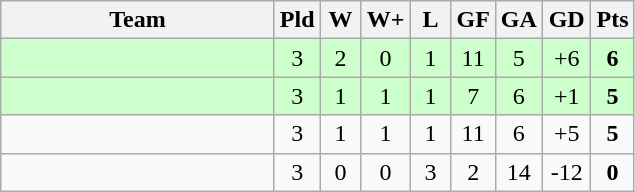<table class="wikitable" style="text-align: center;">
<tr>
<th width="175">Team</th>
<th width="20">Pld</th>
<th width="20">W</th>
<th width="20">W+</th>
<th width="20">L</th>
<th width="20">GF</th>
<th width="20">GA</th>
<th width="25">GD</th>
<th width="20">Pts</th>
</tr>
<tr align=center style="background:#ccffcc;">
<td style="text-align:left;"></td>
<td>3</td>
<td>2</td>
<td>0</td>
<td>1</td>
<td>11</td>
<td>5</td>
<td>+6</td>
<td><strong>6</strong></td>
</tr>
<tr align=center style="background:#ccffcc;">
<td style="text-align:left;"></td>
<td>3</td>
<td>1</td>
<td>1</td>
<td>1</td>
<td>7</td>
<td>6</td>
<td>+1</td>
<td><strong>5</strong></td>
</tr>
<tr>
<td style="text-align:left;"></td>
<td>3</td>
<td>1</td>
<td>1</td>
<td>1</td>
<td>11</td>
<td>6</td>
<td>+5</td>
<td><strong>5</strong></td>
</tr>
<tr>
<td style="text-align:left;"></td>
<td>3</td>
<td>0</td>
<td>0</td>
<td>3</td>
<td>2</td>
<td>14</td>
<td>-12</td>
<td><strong>0</strong></td>
</tr>
</table>
